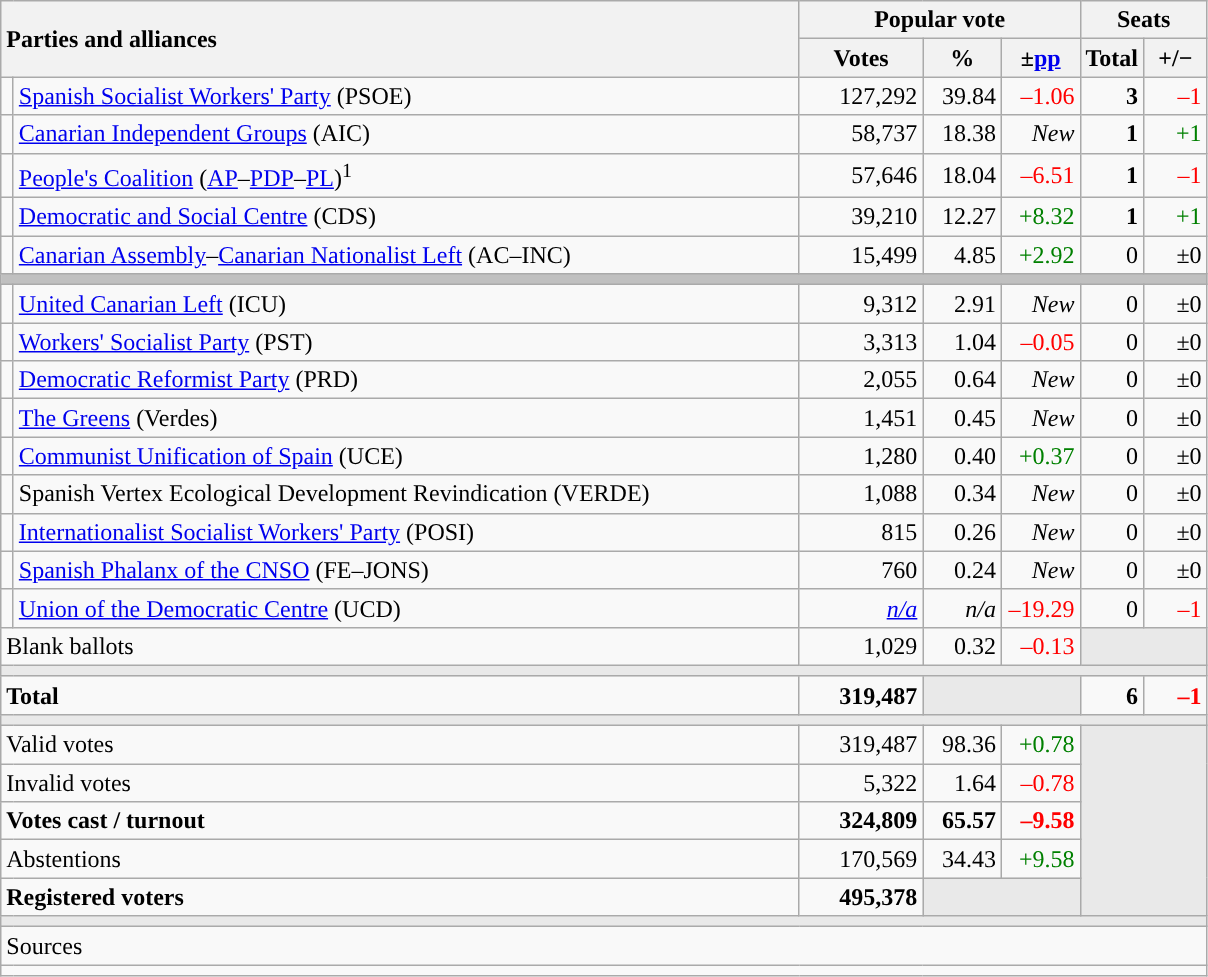<table class="wikitable" style="text-align:right;">
<tr>
<th style="text-align:left;" rowspan="2" colspan="2" width="525">Parties and alliances</th>
<th colspan="3">Popular vote</th>
<th colspan="2">Seats</th>
</tr>
<tr>
<th width="75">Votes</th>
<th width="45">%</th>
<th width="45">±<a href='#'>pp</a></th>
<th width="35">Total</th>
<th width="35">+/−</th>
</tr>
<tr>
<td width="1" style="color:inherit;background:"></td>
<td align="left"><a href='#'>Spanish Socialist Workers' Party</a> (PSOE)</td>
<td>127,292</td>
<td>39.84</td>
<td style="color:red;">–1.06</td>
<td><strong>3</strong></td>
<td style="color:red;">–1</td>
</tr>
<tr>
<td style="color:inherit;background:"></td>
<td align="left"><a href='#'>Canarian Independent Groups</a> (AIC)</td>
<td>58,737</td>
<td>18.38</td>
<td><em>New</em></td>
<td><strong>1</strong></td>
<td style="color:green;">+1</td>
</tr>
<tr>
<td style="color:inherit;background:"></td>
<td align="left"><a href='#'>People's Coalition</a> (<a href='#'>AP</a>–<a href='#'>PDP</a>–<a href='#'>PL</a>)<sup>1</sup></td>
<td>57,646</td>
<td>18.04</td>
<td style="color:red;">–6.51</td>
<td><strong>1</strong></td>
<td style="color:red;">–1</td>
</tr>
<tr>
<td style="color:inherit;background:"></td>
<td align="left"><a href='#'>Democratic and Social Centre</a> (CDS)</td>
<td>39,210</td>
<td>12.27</td>
<td style="color:green;">+8.32</td>
<td><strong>1</strong></td>
<td style="color:green;">+1</td>
</tr>
<tr>
<td style="color:inherit;background:"></td>
<td align="left"><a href='#'>Canarian Assembly</a>–<a href='#'>Canarian Nationalist Left</a> (AC–INC)</td>
<td>15,499</td>
<td>4.85</td>
<td style="color:green;">+2.92</td>
<td>0</td>
<td>±0</td>
</tr>
<tr>
<td colspan="7" bgcolor="#C0C0C0"></td>
</tr>
<tr>
<td style="color:inherit;background:"></td>
<td align="left"><a href='#'>United Canarian Left</a> (ICU)</td>
<td>9,312</td>
<td>2.91</td>
<td><em>New</em></td>
<td>0</td>
<td>±0</td>
</tr>
<tr>
<td style="color:inherit;background:"></td>
<td align="left"><a href='#'>Workers' Socialist Party</a> (PST)</td>
<td>3,313</td>
<td>1.04</td>
<td style="color:red;">–0.05</td>
<td>0</td>
<td>±0</td>
</tr>
<tr>
<td style="color:inherit;background:"></td>
<td align="left"><a href='#'>Democratic Reformist Party</a> (PRD)</td>
<td>2,055</td>
<td>0.64</td>
<td><em>New</em></td>
<td>0</td>
<td>±0</td>
</tr>
<tr>
<td style="color:inherit;background:"></td>
<td align="left"><a href='#'>The Greens</a> (Verdes)</td>
<td>1,451</td>
<td>0.45</td>
<td><em>New</em></td>
<td>0</td>
<td>±0</td>
</tr>
<tr>
<td style="color:inherit;background:"></td>
<td align="left"><a href='#'>Communist Unification of Spain</a> (UCE)</td>
<td>1,280</td>
<td>0.40</td>
<td style="color:green;">+0.37</td>
<td>0</td>
<td>±0</td>
</tr>
<tr>
<td style="color:inherit;background:"></td>
<td align="left">Spanish Vertex Ecological Development Revindication (VERDE)</td>
<td>1,088</td>
<td>0.34</td>
<td><em>New</em></td>
<td>0</td>
<td>±0</td>
</tr>
<tr>
<td style="color:inherit;background:"></td>
<td align="left"><a href='#'>Internationalist Socialist Workers' Party</a> (POSI)</td>
<td>815</td>
<td>0.26</td>
<td><em>New</em></td>
<td>0</td>
<td>±0</td>
</tr>
<tr>
<td style="color:inherit;background:"></td>
<td align="left"><a href='#'>Spanish Phalanx of the CNSO</a> (FE–JONS)</td>
<td>760</td>
<td>0.24</td>
<td><em>New</em></td>
<td>0</td>
<td>±0</td>
</tr>
<tr>
<td style="color:inherit;background:"></td>
<td align="left"><a href='#'>Union of the Democratic Centre</a> (UCD)</td>
<td><em><a href='#'>n/a</a></em></td>
<td><em>n/a</em></td>
<td style="color:red;">–19.29</td>
<td>0</td>
<td style="color:red;">–1</td>
</tr>
<tr>
<td align="left" colspan="2">Blank ballots</td>
<td>1,029</td>
<td>0.32</td>
<td style="color:red;">–0.13</td>
<td bgcolor="#E9E9E9" colspan="2"></td>
</tr>
<tr>
<td colspan="7" bgcolor="#E9E9E9"></td>
</tr>
<tr style="font-weight:bold;">
<td align="left" colspan="2">Total</td>
<td>319,487</td>
<td bgcolor="#E9E9E9" colspan="2"></td>
<td>6</td>
<td style="color:red;">–1</td>
</tr>
<tr>
<td colspan="7" bgcolor="#E9E9E9"></td>
</tr>
<tr>
<td align="left" colspan="2">Valid votes</td>
<td>319,487</td>
<td>98.36</td>
<td style="color:green;">+0.78</td>
<td bgcolor="#E9E9E9" colspan="2" rowspan="5"></td>
</tr>
<tr>
<td align="left" colspan="2">Invalid votes</td>
<td>5,322</td>
<td>1.64</td>
<td style="color:red;">–0.78</td>
</tr>
<tr style="font-weight:bold;">
<td align="left" colspan="2">Votes cast / turnout</td>
<td>324,809</td>
<td>65.57</td>
<td style="color:red;">–9.58</td>
</tr>
<tr>
<td align="left" colspan="2">Abstentions</td>
<td>170,569</td>
<td>34.43</td>
<td style="color:green;">+9.58</td>
</tr>
<tr style="font-weight:bold;">
<td align="left" colspan="2">Registered voters</td>
<td>495,378</td>
<td bgcolor="#E9E9E9" colspan="2"></td>
</tr>
<tr>
<td colspan="7" bgcolor="#E9E9E9"></td>
</tr>
<tr>
<td align="left" colspan="7">Sources</td>
</tr>
<tr>
<td colspan="7" style="text-align:left; max-width:790px;"></td>
</tr>
</table>
